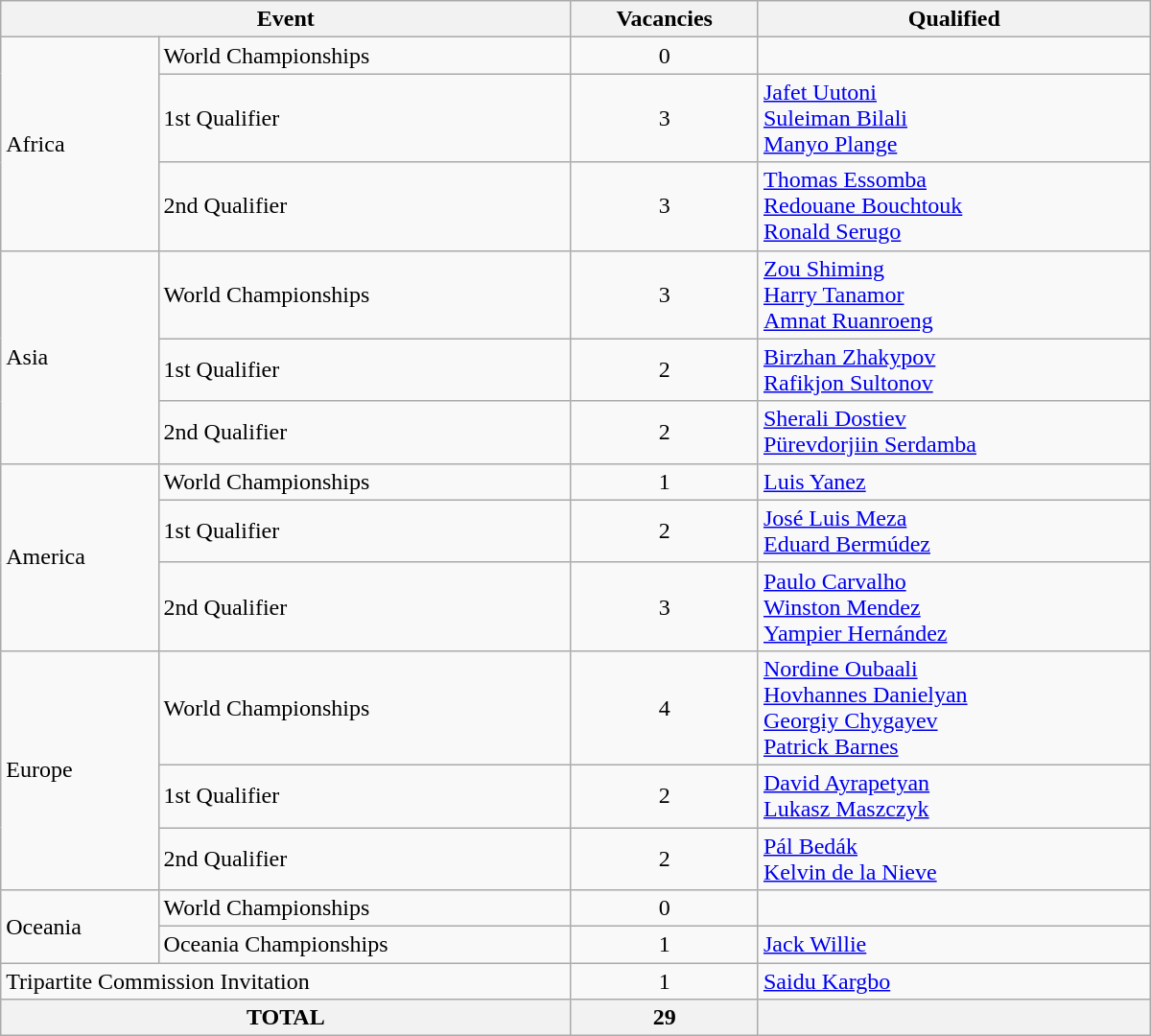<table class = "wikitable" width=800>
<tr>
<th colspan="2">Event</th>
<th>Vacancies</th>
<th>Qualified</th>
</tr>
<tr>
<td rowspan="3">Africa</td>
<td>World Championships</td>
<td align="center">0</td>
<td></td>
</tr>
<tr>
<td>1st Qualifier</td>
<td align="center">3</td>
<td> <a href='#'>Jafet Uutoni</a><br> <a href='#'>Suleiman Bilali</a><br> <a href='#'>Manyo Plange</a></td>
</tr>
<tr>
<td>2nd Qualifier</td>
<td align="center">3</td>
<td> <a href='#'>Thomas Essomba</a> <br>  <a href='#'>Redouane Bouchtouk</a> <br>  <a href='#'>Ronald Serugo</a></td>
</tr>
<tr>
<td rowspan="3">Asia</td>
<td>World Championships</td>
<td align="center">3</td>
<td> <a href='#'>Zou Shiming</a><br> <a href='#'>Harry Tanamor</a><br> <a href='#'>Amnat Ruanroeng</a></td>
</tr>
<tr>
<td>1st Qualifier</td>
<td align="center">2</td>
<td> <a href='#'>Birzhan Zhakypov</a><br> <a href='#'>Rafikjon Sultonov</a></td>
</tr>
<tr>
<td>2nd Qualifier</td>
<td align="center">2</td>
<td> <a href='#'>Sherali Dostiev</a> <br>  <a href='#'>Pürevdorjiin Serdamba</a></td>
</tr>
<tr>
<td rowspan="3">America</td>
<td>World Championships</td>
<td align="center">1</td>
<td> <a href='#'>Luis Yanez</a></td>
</tr>
<tr>
<td>1st Qualifier</td>
<td align="center">2</td>
<td> <a href='#'>José Luis Meza</a> <br>  <a href='#'>Eduard Bermúdez</a></td>
</tr>
<tr>
<td>2nd Qualifier</td>
<td align="center">3</td>
<td> <a href='#'>Paulo Carvalho</a> <br>  <a href='#'>Winston Mendez</a> <br>  <a href='#'>Yampier Hernández</a></td>
</tr>
<tr>
<td rowspan="3">Europe</td>
<td>World Championships</td>
<td align="center">4</td>
<td> <a href='#'>Nordine Oubaali</a><br> <a href='#'>Hovhannes Danielyan</a><br> <a href='#'>Georgiy Chygayev</a><br> <a href='#'>Patrick Barnes</a></td>
</tr>
<tr>
<td>1st Qualifier</td>
<td align="center">2</td>
<td> <a href='#'>David Ayrapetyan</a> <br>  <a href='#'>Lukasz Maszczyk</a></td>
</tr>
<tr>
<td>2nd Qualifier</td>
<td align="center">2</td>
<td> <a href='#'>Pál Bedák</a><br>  <a href='#'>Kelvin de la Nieve</a></td>
</tr>
<tr>
<td rowspan="2">Oceania</td>
<td>World Championships</td>
<td align="center">0</td>
<td></td>
</tr>
<tr>
<td>Oceania Championships</td>
<td align="center">1</td>
<td> <a href='#'>Jack Willie</a></td>
</tr>
<tr>
<td colspan="2">Tripartite Commission Invitation</td>
<td align="center">1</td>
<td> <a href='#'>Saidu Kargbo</a></td>
</tr>
<tr>
<th colspan="2">TOTAL</th>
<th>29</th>
<th></th>
</tr>
</table>
